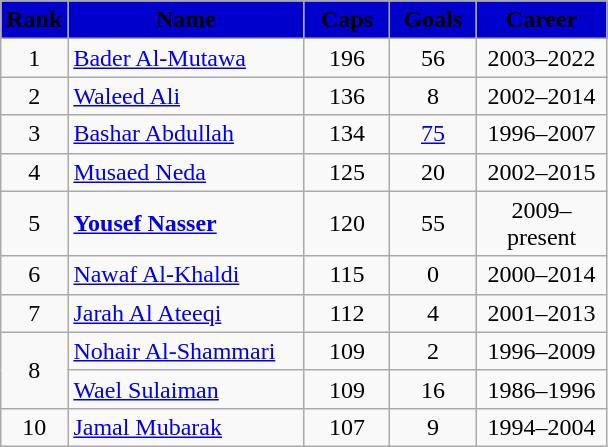<table class="wikitable sortable" style="text-align: center;">
<tr>
<th style="background:#0000CD" width=30px"><span>Rank</span></th>
<th style="background:#0000CD" width=150px"><span>Name</span></th>
<th style="background:#0000CD" width=50px"><span>Caps</span></th>
<th style="background:#0000CD" width=50px"><span>Goals</span></th>
<th style="background:#0000CD" width=80px"><span>Career</span></th>
</tr>
<tr>
<td>1</td>
<td align=left><a href='#'>Bader Al-Mutawa</a></td>
<td>196</td>
<td>56</td>
<td>2003–2022</td>
</tr>
<tr>
<td>2</td>
<td align=left><a href='#'>Waleed Ali</a></td>
<td>136</td>
<td>8</td>
<td>2002–2014</td>
</tr>
<tr>
<td>3</td>
<td align=left><a href='#'>Bashar Abdullah</a></td>
<td>134</td>
<td><a href='#'>75</a></td>
<td>1996–2007</td>
</tr>
<tr>
<td>4</td>
<td align=left><a href='#'>Musaed Neda</a></td>
<td>125</td>
<td>20</td>
<td>2002–2015</td>
</tr>
<tr>
<td>5</td>
<td align=left><strong><a href='#'>Yousef Nasser</a></strong></td>
<td>120</td>
<td>55</td>
<td>2009–present</td>
</tr>
<tr>
<td>6</td>
<td align=left><a href='#'>Nawaf Al-Khaldi</a></td>
<td>115</td>
<td>0</td>
<td>2000–2014</td>
</tr>
<tr>
<td>7</td>
<td align=left><a href='#'>Jarah Al Ateeqi</a></td>
<td>112</td>
<td>4</td>
<td>2001–2013</td>
</tr>
<tr>
<td rowspan=2>8</td>
<td align=left><a href='#'>Nohair Al-Shammari</a></td>
<td>109</td>
<td>2</td>
<td>1996–2009</td>
</tr>
<tr>
<td align=left><a href='#'>Wael Sulaiman</a></td>
<td>109</td>
<td>16</td>
<td>1986–1996</td>
</tr>
<tr>
<td>10</td>
<td align=left><a href='#'>Jamal Mubarak</a></td>
<td>107</td>
<td>9</td>
<td>1994–2004</td>
</tr>
</table>
